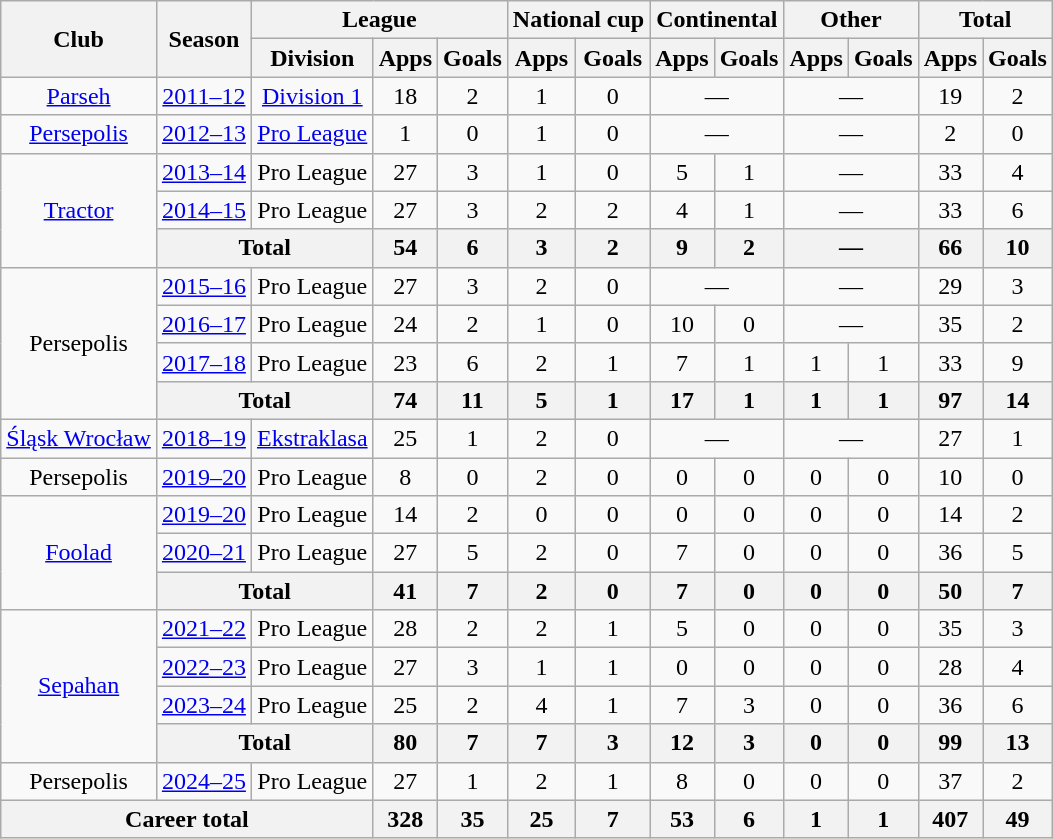<table class="wikitable" style="text-align: center;">
<tr>
<th rowspan="2">Club</th>
<th rowspan="2">Season</th>
<th colspan="3">League</th>
<th colspan="2">National cup</th>
<th colspan="2">Continental</th>
<th colspan="2">Other</th>
<th colspan="2">Total</th>
</tr>
<tr>
<th>Division</th>
<th>Apps</th>
<th>Goals</th>
<th>Apps</th>
<th>Goals</th>
<th>Apps</th>
<th>Goals</th>
<th>Apps</th>
<th>Goals</th>
<th>Apps</th>
<th>Goals</th>
</tr>
<tr>
<td><a href='#'>Parseh</a></td>
<td><a href='#'>2011–12</a></td>
<td><a href='#'>Division 1</a></td>
<td>18</td>
<td>2</td>
<td>1</td>
<td>0</td>
<td colspan=2>—</td>
<td colspan=2>—</td>
<td>19</td>
<td>2</td>
</tr>
<tr>
<td><a href='#'>Persepolis</a></td>
<td><a href='#'>2012–13</a></td>
<td><a href='#'>Pro League</a></td>
<td>1</td>
<td>0</td>
<td>1</td>
<td>0</td>
<td colspan=2>—</td>
<td colspan=2>—</td>
<td>2</td>
<td>0</td>
</tr>
<tr>
<td rowspan="3"><a href='#'>Tractor</a></td>
<td><a href='#'>2013–14</a></td>
<td>Pro League</td>
<td>27</td>
<td>3</td>
<td>1</td>
<td>0</td>
<td>5</td>
<td>1</td>
<td colspan=2>—</td>
<td>33</td>
<td>4</td>
</tr>
<tr>
<td><a href='#'>2014–15</a></td>
<td>Pro League</td>
<td>27</td>
<td>3</td>
<td>2</td>
<td>2</td>
<td>4</td>
<td>1</td>
<td colspan=2>—</td>
<td>33</td>
<td>6</td>
</tr>
<tr>
<th colspan="2">Total</th>
<th>54</th>
<th>6</th>
<th>3</th>
<th>2</th>
<th>9</th>
<th>2</th>
<th colspan=2>—</th>
<th>66</th>
<th>10</th>
</tr>
<tr>
<td rowspan="4">Persepolis</td>
<td><a href='#'>2015–16</a></td>
<td>Pro League</td>
<td>27</td>
<td>3</td>
<td>2</td>
<td>0</td>
<td colspan=2>—</td>
<td colspan=2>—</td>
<td>29</td>
<td>3</td>
</tr>
<tr>
<td><a href='#'>2016–17</a></td>
<td>Pro League</td>
<td>24</td>
<td>2</td>
<td>1</td>
<td>0</td>
<td>10</td>
<td>0</td>
<td colspan=2>—</td>
<td>35</td>
<td>2</td>
</tr>
<tr>
<td><a href='#'>2017–18</a></td>
<td>Pro League</td>
<td>23</td>
<td>6</td>
<td>2</td>
<td>1</td>
<td>7</td>
<td>1</td>
<td>1</td>
<td>1</td>
<td>33</td>
<td>9</td>
</tr>
<tr>
<th colspan="2">Total</th>
<th>74</th>
<th>11</th>
<th>5</th>
<th>1</th>
<th>17</th>
<th>1</th>
<th>1</th>
<th>1</th>
<th>97</th>
<th>14</th>
</tr>
<tr>
<td><a href='#'>Śląsk Wrocław</a></td>
<td><a href='#'>2018–19</a></td>
<td><a href='#'>Ekstraklasa</a></td>
<td>25</td>
<td>1</td>
<td>2</td>
<td>0</td>
<td colspan=2>—</td>
<td colspan=2>—</td>
<td>27</td>
<td>1</td>
</tr>
<tr>
<td>Persepolis</td>
<td><a href='#'>2019–20</a></td>
<td>Pro League</td>
<td>8</td>
<td>0</td>
<td>2</td>
<td>0</td>
<td>0</td>
<td>0</td>
<td>0</td>
<td>0</td>
<td>10</td>
<td>0</td>
</tr>
<tr>
<td rowspan="3"><a href='#'>Foolad</a></td>
<td><a href='#'>2019–20</a></td>
<td>Pro League</td>
<td>14</td>
<td>2</td>
<td>0</td>
<td>0</td>
<td>0</td>
<td>0</td>
<td>0</td>
<td>0</td>
<td>14</td>
<td>2</td>
</tr>
<tr>
<td><a href='#'>2020–21</a></td>
<td>Pro League</td>
<td>27</td>
<td>5</td>
<td>2</td>
<td>0</td>
<td>7</td>
<td>0</td>
<td>0</td>
<td>0</td>
<td>36</td>
<td>5</td>
</tr>
<tr>
<th colspan=2>Total</th>
<th>41</th>
<th>7</th>
<th>2</th>
<th>0</th>
<th>7</th>
<th>0</th>
<th>0</th>
<th>0</th>
<th>50</th>
<th>7</th>
</tr>
<tr>
<td rowspan="4"><a href='#'>Sepahan</a></td>
<td><a href='#'>2021–22</a></td>
<td>Pro League</td>
<td>28</td>
<td>2</td>
<td>2</td>
<td>1</td>
<td>5</td>
<td>0</td>
<td>0</td>
<td>0</td>
<td>35</td>
<td>3</td>
</tr>
<tr>
<td><a href='#'>2022–23</a></td>
<td>Pro League</td>
<td>27</td>
<td>3</td>
<td>1</td>
<td>1</td>
<td>0</td>
<td>0</td>
<td>0</td>
<td>0</td>
<td>28</td>
<td>4</td>
</tr>
<tr>
<td><a href='#'>2023–24</a></td>
<td>Pro League</td>
<td>25</td>
<td>2</td>
<td>4</td>
<td>1</td>
<td>7</td>
<td>3</td>
<td>0</td>
<td>0</td>
<td>36</td>
<td>6</td>
</tr>
<tr>
<th Colspan=2>Total</th>
<th>80</th>
<th>7</th>
<th>7</th>
<th>3</th>
<th>12</th>
<th>3</th>
<th>0</th>
<th>0</th>
<th>99</th>
<th>13</th>
</tr>
<tr>
<td>Persepolis</td>
<td><a href='#'>2024–25</a></td>
<td>Pro League</td>
<td>27</td>
<td>1</td>
<td>2</td>
<td>1</td>
<td>8</td>
<td>0</td>
<td>0</td>
<td>0</td>
<td>37</td>
<td>2</td>
</tr>
<tr>
<th colspan="3">Career total</th>
<th>328</th>
<th>35</th>
<th>25</th>
<th>7</th>
<th>53</th>
<th>6</th>
<th>1</th>
<th>1</th>
<th>407</th>
<th>49</th>
</tr>
</table>
